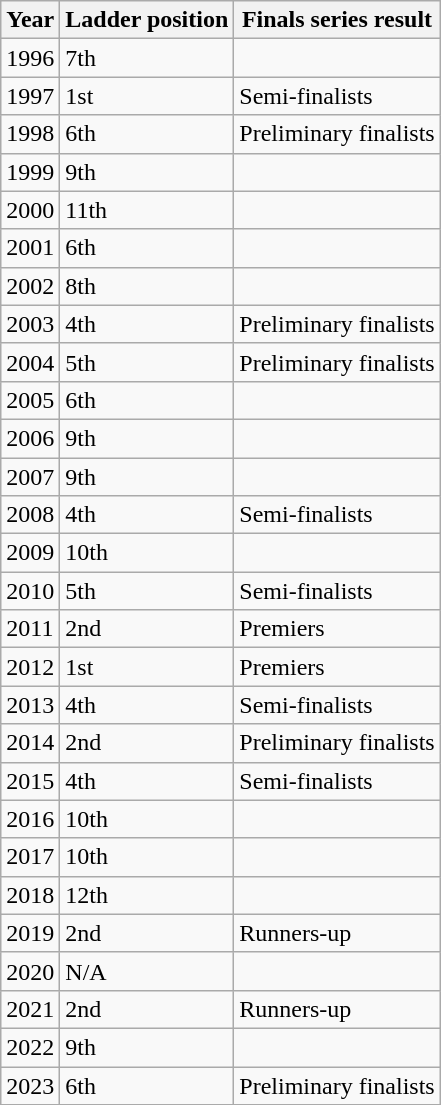<table class="wikitable" border="1">
<tr>
<th>Year</th>
<th>Ladder position</th>
<th>Finals series result</th>
</tr>
<tr>
<td>1996</td>
<td>7th</td>
<td></td>
</tr>
<tr>
<td>1997</td>
<td>1st</td>
<td>Semi-finalists</td>
</tr>
<tr>
<td>1998</td>
<td>6th</td>
<td>Preliminary finalists</td>
</tr>
<tr>
<td>1999</td>
<td>9th</td>
<td></td>
</tr>
<tr>
<td>2000</td>
<td>11th</td>
<td></td>
</tr>
<tr>
<td>2001</td>
<td>6th</td>
<td></td>
</tr>
<tr>
<td>2002</td>
<td>8th</td>
<td></td>
</tr>
<tr>
<td>2003</td>
<td>4th</td>
<td>Preliminary finalists</td>
</tr>
<tr>
<td>2004</td>
<td>5th</td>
<td>Preliminary finalists</td>
</tr>
<tr>
<td>2005</td>
<td>6th</td>
<td></td>
</tr>
<tr>
<td>2006</td>
<td>9th</td>
<td></td>
</tr>
<tr>
<td>2007</td>
<td>9th</td>
<td></td>
</tr>
<tr>
<td>2008</td>
<td>4th</td>
<td>Semi-finalists</td>
</tr>
<tr>
<td>2009</td>
<td>10th</td>
<td></td>
</tr>
<tr>
<td>2010</td>
<td>5th</td>
<td>Semi-finalists</td>
</tr>
<tr>
<td>2011</td>
<td>2nd</td>
<td>Premiers</td>
</tr>
<tr>
<td>2012</td>
<td>1st</td>
<td>Premiers</td>
</tr>
<tr>
<td>2013</td>
<td>4th</td>
<td>Semi-finalists</td>
</tr>
<tr>
<td>2014</td>
<td>2nd</td>
<td>Preliminary finalists</td>
</tr>
<tr>
<td>2015</td>
<td>4th</td>
<td>Semi-finalists</td>
</tr>
<tr>
<td>2016</td>
<td>10th</td>
<td></td>
</tr>
<tr>
<td>2017</td>
<td>10th</td>
<td></td>
</tr>
<tr>
<td>2018</td>
<td>12th</td>
<td></td>
</tr>
<tr>
<td>2019</td>
<td>2nd</td>
<td>Runners-up</td>
</tr>
<tr>
<td>2020</td>
<td>N/A</td>
<td></td>
</tr>
<tr>
<td>2021</td>
<td>2nd</td>
<td>Runners-up</td>
</tr>
<tr>
<td>2022</td>
<td>9th</td>
<td></td>
</tr>
<tr>
<td>2023</td>
<td>6th</td>
<td>Preliminary finalists</td>
</tr>
</table>
